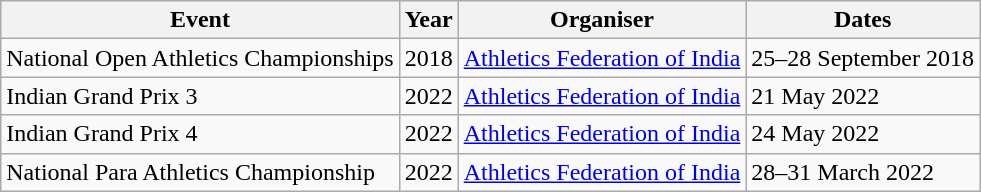<table class="wikitable">
<tr>
<th>Event</th>
<th>Year</th>
<th>Organiser</th>
<th>Dates</th>
</tr>
<tr>
<td>National Open Athletics Championships</td>
<td>2018</td>
<td><a href='#'>Athletics Federation of India</a></td>
<td>25–28 September 2018</td>
</tr>
<tr>
<td>Indian Grand Prix 3</td>
<td>2022</td>
<td><a href='#'>Athletics Federation of India</a></td>
<td>21 May 2022</td>
</tr>
<tr>
<td>Indian Grand Prix 4</td>
<td>2022</td>
<td><a href='#'>Athletics Federation of India</a></td>
<td>24 May 2022</td>
</tr>
<tr>
<td>National Para Athletics Championship</td>
<td>2022</td>
<td><a href='#'>Athletics Federation of India</a></td>
<td>28–31 March 2022</td>
</tr>
</table>
